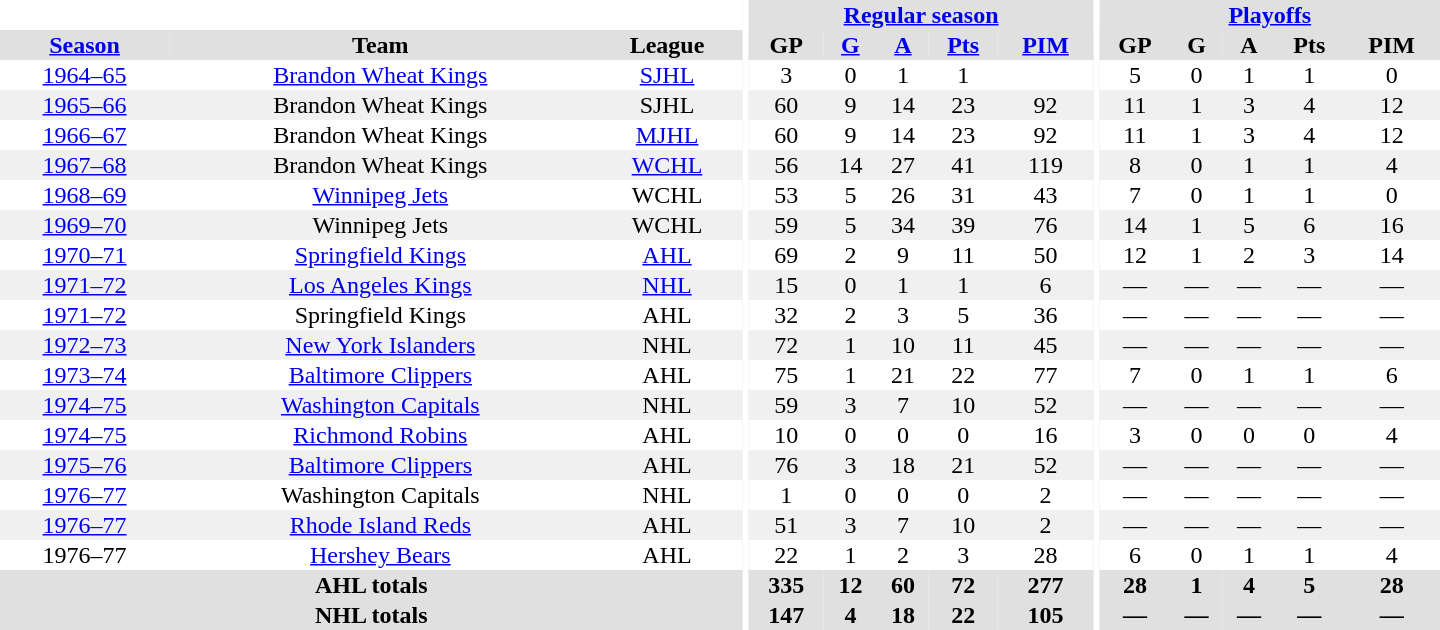<table border="0" cellpadding="1" cellspacing="0" style="text-align:center; width:60em">
<tr bgcolor="#e0e0e0">
<th colspan="3" bgcolor="#ffffff"></th>
<th rowspan="100" bgcolor="#ffffff"></th>
<th colspan="5"><a href='#'>Regular season</a></th>
<th rowspan="100" bgcolor="#ffffff"></th>
<th colspan="5"><a href='#'>Playoffs</a></th>
</tr>
<tr bgcolor="#e0e0e0">
<th><a href='#'>Season</a></th>
<th>Team</th>
<th>League</th>
<th>GP</th>
<th><a href='#'>G</a></th>
<th><a href='#'>A</a></th>
<th><a href='#'>Pts</a></th>
<th><a href='#'>PIM</a></th>
<th>GP</th>
<th>G</th>
<th>A</th>
<th>Pts</th>
<th>PIM</th>
</tr>
<tr>
<td><a href='#'>1964–65</a></td>
<td><a href='#'>Brandon Wheat Kings</a></td>
<td><a href='#'>SJHL</a></td>
<td>3</td>
<td>0</td>
<td>1</td>
<td>1</td>
<td 0></td>
<td>5</td>
<td>0</td>
<td>1</td>
<td>1</td>
<td>0</td>
</tr>
<tr bgcolor="#f0f0f0">
<td><a href='#'>1965–66</a></td>
<td>Brandon Wheat Kings</td>
<td>SJHL</td>
<td>60</td>
<td>9</td>
<td>14</td>
<td>23</td>
<td>92</td>
<td>11</td>
<td>1</td>
<td>3</td>
<td>4</td>
<td>12</td>
</tr>
<tr>
<td><a href='#'>1966–67</a></td>
<td>Brandon Wheat Kings</td>
<td><a href='#'>MJHL</a></td>
<td>60</td>
<td>9</td>
<td>14</td>
<td>23</td>
<td>92</td>
<td>11</td>
<td>1</td>
<td>3</td>
<td>4</td>
<td>12</td>
</tr>
<tr bgcolor="#f0f0f0">
<td><a href='#'>1967–68</a></td>
<td>Brandon Wheat Kings</td>
<td><a href='#'>WCHL</a></td>
<td>56</td>
<td>14</td>
<td>27</td>
<td>41</td>
<td>119</td>
<td>8</td>
<td>0</td>
<td>1</td>
<td>1</td>
<td>4</td>
</tr>
<tr>
<td><a href='#'>1968–69</a></td>
<td><a href='#'>Winnipeg Jets</a></td>
<td>WCHL</td>
<td>53</td>
<td>5</td>
<td>26</td>
<td>31</td>
<td>43</td>
<td>7</td>
<td>0</td>
<td>1</td>
<td>1</td>
<td>0</td>
</tr>
<tr bgcolor="#f0f0f0">
<td><a href='#'>1969–70</a></td>
<td>Winnipeg Jets</td>
<td>WCHL</td>
<td>59</td>
<td>5</td>
<td>34</td>
<td>39</td>
<td>76</td>
<td>14</td>
<td>1</td>
<td>5</td>
<td>6</td>
<td>16</td>
</tr>
<tr>
<td><a href='#'>1970–71</a></td>
<td><a href='#'>Springfield Kings</a></td>
<td><a href='#'>AHL</a></td>
<td>69</td>
<td>2</td>
<td>9</td>
<td>11</td>
<td>50</td>
<td>12</td>
<td>1</td>
<td>2</td>
<td>3</td>
<td>14</td>
</tr>
<tr bgcolor="#f0f0f0">
<td><a href='#'>1971–72</a></td>
<td><a href='#'>Los Angeles Kings</a></td>
<td><a href='#'>NHL</a></td>
<td>15</td>
<td>0</td>
<td>1</td>
<td>1</td>
<td>6</td>
<td>—</td>
<td>—</td>
<td>—</td>
<td>—</td>
<td>—</td>
</tr>
<tr>
<td><a href='#'>1971–72</a></td>
<td>Springfield Kings</td>
<td>AHL</td>
<td>32</td>
<td>2</td>
<td>3</td>
<td>5</td>
<td>36</td>
<td>—</td>
<td>—</td>
<td>—</td>
<td>—</td>
<td>—</td>
</tr>
<tr bgcolor="#f0f0f0">
<td><a href='#'>1972–73</a></td>
<td><a href='#'>New York Islanders</a></td>
<td>NHL</td>
<td>72</td>
<td>1</td>
<td>10</td>
<td>11</td>
<td>45</td>
<td>—</td>
<td>—</td>
<td>—</td>
<td>—</td>
<td>—</td>
</tr>
<tr>
<td><a href='#'>1973–74</a></td>
<td><a href='#'>Baltimore Clippers</a></td>
<td>AHL</td>
<td>75</td>
<td>1</td>
<td>21</td>
<td>22</td>
<td>77</td>
<td>7</td>
<td>0</td>
<td>1</td>
<td>1</td>
<td>6</td>
</tr>
<tr bgcolor="#f0f0f0">
<td><a href='#'>1974–75</a></td>
<td><a href='#'>Washington Capitals</a></td>
<td>NHL</td>
<td>59</td>
<td>3</td>
<td>7</td>
<td>10</td>
<td>52</td>
<td>—</td>
<td>—</td>
<td>—</td>
<td>—</td>
<td>—</td>
</tr>
<tr>
<td><a href='#'>1974–75</a></td>
<td><a href='#'>Richmond Robins</a></td>
<td>AHL</td>
<td>10</td>
<td>0</td>
<td>0</td>
<td>0</td>
<td>16</td>
<td>3</td>
<td>0</td>
<td>0</td>
<td>0</td>
<td>4</td>
</tr>
<tr bgcolor="#f0f0f0">
<td><a href='#'>1975–76</a></td>
<td><a href='#'>Baltimore Clippers</a></td>
<td>AHL</td>
<td>76</td>
<td>3</td>
<td>18</td>
<td>21</td>
<td>52</td>
<td>—</td>
<td>—</td>
<td>—</td>
<td>—</td>
<td>—</td>
</tr>
<tr>
<td><a href='#'>1976–77</a></td>
<td>Washington Capitals</td>
<td>NHL</td>
<td>1</td>
<td>0</td>
<td>0</td>
<td>0</td>
<td>2</td>
<td>—</td>
<td>—</td>
<td>—</td>
<td>—</td>
<td>—</td>
</tr>
<tr bgcolor="#f0f0f0">
<td><a href='#'>1976–77</a></td>
<td><a href='#'>Rhode Island Reds</a></td>
<td>AHL</td>
<td>51</td>
<td>3</td>
<td>7</td>
<td>10</td>
<td>2</td>
<td>—</td>
<td>—</td>
<td>—</td>
<td>—</td>
<td>—</td>
</tr>
<tr>
<td>1976–77</td>
<td><a href='#'>Hershey Bears</a></td>
<td>AHL</td>
<td>22</td>
<td>1</td>
<td>2</td>
<td>3</td>
<td>28</td>
<td>6</td>
<td>0</td>
<td>1</td>
<td>1</td>
<td>4</td>
</tr>
<tr bgcolor="#e0e0e0">
<th colspan="3">AHL totals</th>
<th>335</th>
<th>12</th>
<th>60</th>
<th>72</th>
<th>277</th>
<th>28</th>
<th>1</th>
<th>4</th>
<th>5</th>
<th>28</th>
</tr>
<tr bgcolor="#e0e0e0">
<th colspan="3">NHL totals</th>
<th>147</th>
<th>4</th>
<th>18</th>
<th>22</th>
<th>105</th>
<th>—</th>
<th>—</th>
<th>—</th>
<th>—</th>
<th>—</th>
</tr>
</table>
